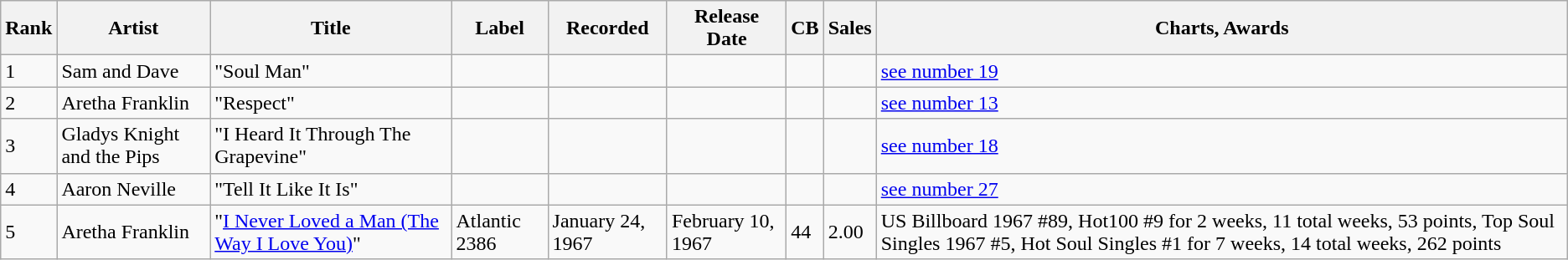<table class="wikitable sortable">
<tr>
<th>Rank</th>
<th>Artist</th>
<th>Title</th>
<th>Label</th>
<th>Recorded</th>
<th>Release Date</th>
<th>CB</th>
<th>Sales</th>
<th>Charts, Awards</th>
</tr>
<tr>
<td>1</td>
<td>Sam and Dave</td>
<td>"Soul Man"</td>
<td></td>
<td></td>
<td></td>
<td></td>
<td></td>
<td><a href='#'>see number 19</a></td>
</tr>
<tr>
<td>2</td>
<td>Aretha Franklin</td>
<td>"Respect"</td>
<td></td>
<td></td>
<td></td>
<td></td>
<td></td>
<td><a href='#'>see number 13</a></td>
</tr>
<tr>
<td>3</td>
<td>Gladys Knight and the Pips</td>
<td>"I Heard It Through The Grapevine"</td>
<td></td>
<td></td>
<td></td>
<td></td>
<td></td>
<td><a href='#'>see number 18</a></td>
</tr>
<tr>
<td>4</td>
<td>Aaron Neville</td>
<td>"Tell It Like It Is"</td>
<td></td>
<td></td>
<td></td>
<td></td>
<td></td>
<td><a href='#'>see number 27</a></td>
</tr>
<tr>
<td>5</td>
<td>Aretha Franklin</td>
<td>"<a href='#'>I Never Loved a Man (The Way I Love You)</a>"</td>
<td>Atlantic 2386</td>
<td>January 24, 1967</td>
<td>February 10, 1967</td>
<td>44</td>
<td>2.00</td>
<td>US Billboard 1967 #89, Hot100 #9 for 2 weeks, 11 total weeks, 53 points, Top Soul Singles 1967 #5, Hot Soul Singles #1 for 7 weeks, 14 total weeks, 262 points</td>
</tr>
</table>
